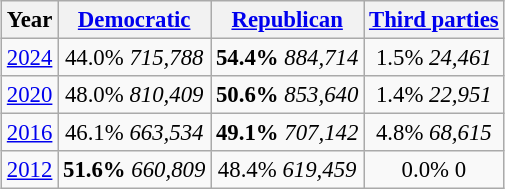<table class="wikitable" style="float:center; margin:1em; font-size:95%;">
<tr>
<th>Year</th>
<th><a href='#'>Democratic</a></th>
<th><a href='#'>Republican</a></th>
<th><a href='#'>Third parties</a></th>
</tr>
<tr>
<td align="center" ><a href='#'>2024</a></td>
<td align="center" >44.0% <em>715,788</em></td>
<td align="center" ><strong>54.4%</strong> <em>884,714</em></td>
<td align="center" >1.5% <em>24,461</em></td>
</tr>
<tr>
<td align="center" ><a href='#'>2020</a></td>
<td align="center" >48.0% <em>810,409</em></td>
<td align="center" ><strong>50.6%</strong> <em>853,640</em></td>
<td align="center" >1.4% <em>22,951</em></td>
</tr>
<tr>
<td align="center" ><a href='#'>2016</a></td>
<td align="center" >46.1% <em>663,534</em></td>
<td align="center" ><strong>49.1%</strong> <em>707,142</em></td>
<td align="center" >4.8% <em>68,615</em></td>
</tr>
<tr>
<td align="center" ><a href='#'>2012</a></td>
<td align="center" ><strong>51.6%</strong> <em>660,809</em></td>
<td align="center" >48.4% <em>619,459<strong></td>
<td align="center" >0.0% </em>0<em></td>
</tr>
</table>
